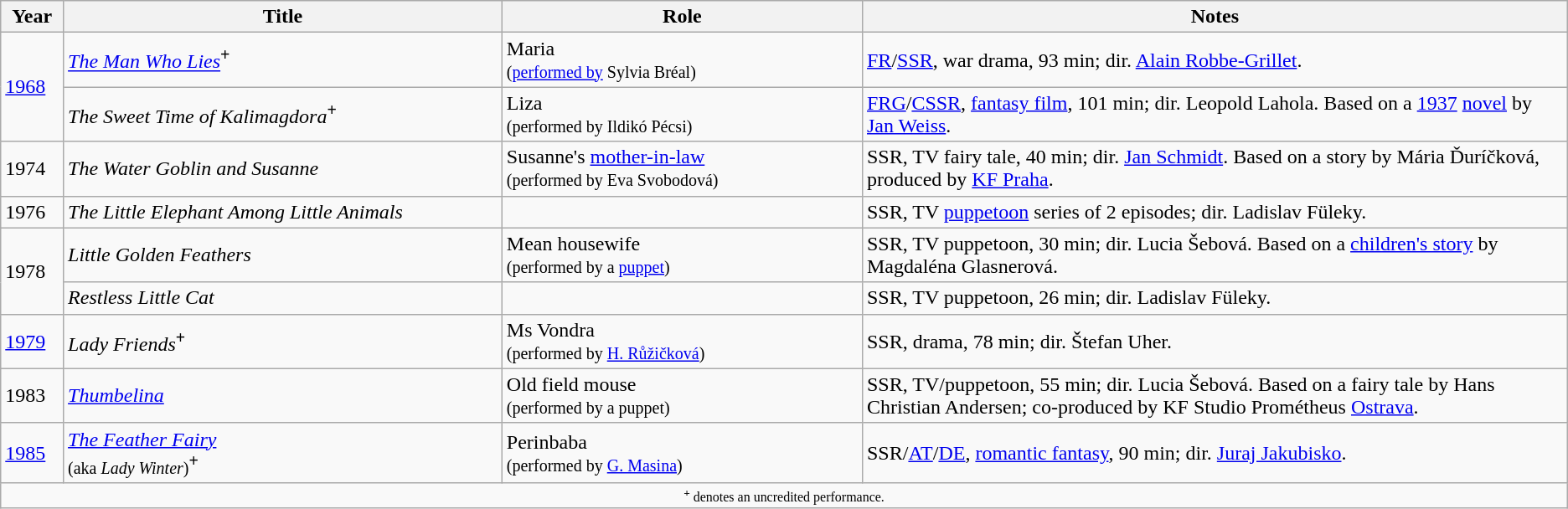<table class=wikitable>
<tr>
<th width=4%>Year</th>
<th width=28%>Title</th>
<th width=23%>Role</th>
<th width=45%>Notes</th>
</tr>
<tr>
<td rowspan=2><a href='#'>1968</a></td>
<td><em><a href='#'>The Man Who Lies</a></em><sup><strong>+</strong></sup></td>
<td>Maria <br><small>(<a href='#'>performed by</a> Sylvia Bréal)</small></td>
<td><a href='#'>FR</a>/<a href='#'>SSR</a>, war drama, 93 min; dir. <a href='#'>Alain Robbe-Grillet</a>.</td>
</tr>
<tr>
<td><em>The Sweet Time of Kalimagdora</em><sup><strong>+</strong></sup></td>
<td>Liza <br><small>(performed by Ildikó Pécsi)</small></td>
<td><a href='#'>FRG</a>/<a href='#'>CSSR</a>, <a href='#'>fantasy film</a>, 101 min; dir. Leopold Lahola. Based on a <a href='#'>1937</a> <a href='#'>novel</a> by <a href='#'>Jan Weiss</a>.</td>
</tr>
<tr>
<td>1974</td>
<td><em>The Water Goblin and Susanne</em></td>
<td>Susanne's <a href='#'>mother-in-law</a> <br><small>(performed by Eva Svobodová)</small></td>
<td>SSR, TV fairy tale, 40 min; dir. <a href='#'>Jan Schmidt</a>. Based on a story by Mária Ďuríčková, produced by <a href='#'>KF Praha</a>.</td>
</tr>
<tr>
<td>1976</td>
<td><em>The Little Elephant Among Little Animals</em></td>
<td></td>
<td>SSR, TV <a href='#'>puppetoon</a> series of 2 episodes; dir. Ladislav Füleky.</td>
</tr>
<tr>
<td rowspan=2>1978</td>
<td><em>Little Golden Feathers</em></td>
<td>Mean housewife <br><small>(performed by a <a href='#'>puppet</a>)</small></td>
<td>SSR, TV puppetoon, 30 min; dir. Lucia Šebová. Based on a <a href='#'>children's story</a> by Magdaléna Glasnerová.</td>
</tr>
<tr>
<td><em>Restless Little Cat</em></td>
<td></td>
<td>SSR, TV puppetoon, 26 min; dir. Ladislav Füleky.</td>
</tr>
<tr>
<td><a href='#'>1979</a></td>
<td><em>Lady Friends</em><sup><strong>+</strong></sup></td>
<td>Ms Vondra <br><small>(performed by <a href='#'>H. Růžičková</a>)</small></td>
<td>SSR, drama, 78 min; dir. Štefan Uher.</td>
</tr>
<tr>
<td>1983</td>
<td><em><a href='#'>Thumbelina</a></em></td>
<td>Old field mouse <br><small>(performed by a puppet)</small></td>
<td>SSR, TV/puppetoon, 55 min; dir. Lucia Šebová. Based on a fairy tale by Hans Christian Andersen; co-produced by KF Studio Prométheus <a href='#'>Ostrava</a>.</td>
</tr>
<tr>
<td><a href='#'>1985</a></td>
<td><em><a href='#'>The Feather Fairy</a></em> <br><small>(aka <em>Lady Winter</em>)</small><sup><strong>+</strong></sup></td>
<td>Perinbaba <br><small>(performed by <a href='#'>G. Masina</a>)</small></td>
<td>SSR/<a href='#'>AT</a>/<a href='#'>DE</a>, <a href='#'>romantic fantasy</a>, 90 min; dir. <a href='#'>Juraj Jakubisko</a>.</td>
</tr>
<tr>
<td style="font-size:8pt" colspan=7 align=center><sup><strong>+</strong></sup> denotes an uncredited performance.</td>
</tr>
</table>
